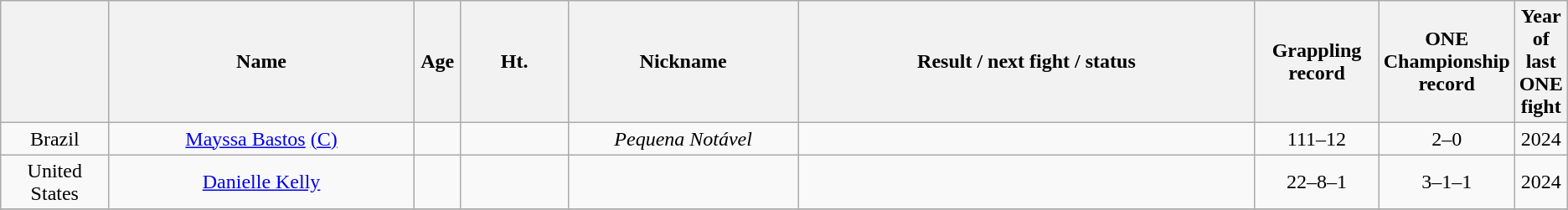<table class="wikitable sortable" style="text-align:center">
<tr>
<th width=7%></th>
<th width=20%>Name</th>
<th width=3%>Age</th>
<th width=7%>Ht.</th>
<th width=15%>Nickname</th>
<th width=30%>Result / next fight / status</th>
<th width=8%>Grappling record</th>
<th width=8%>ONE Championship record</th>
<th width=8%>Year of last ONE fight</th>
</tr>
<tr style="display:none;">
<td>!a</td>
<td>!a</td>
<td>!a</td>
<td>-9999</td>
</tr>
<tr>
<td><span>Brazil</span></td>
<td><a href='#'>Mayssa Bastos</a> <a href='#'>(C)</a></td>
<td></td>
<td></td>
<td><em>Pequena Notável</em></td>
<td></td>
<td>111–12</td>
<td>2–0</td>
<td>2024</td>
</tr>
<tr>
<td><span>United States</span></td>
<td><a href='#'>Danielle Kelly</a></td>
<td></td>
<td></td>
<td></td>
<td></td>
<td>22–8–1</td>
<td>3–1–1</td>
<td>2024</td>
</tr>
<tr>
</tr>
</table>
